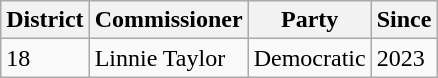<table class="wikitable">
<tr>
<th>District</th>
<th>Commissioner</th>
<th>Party</th>
<th>Since</th>
</tr>
<tr>
<td>18</td>
<td>Linnie Taylor</td>
<td>Democratic</td>
<td>2023</td>
</tr>
</table>
